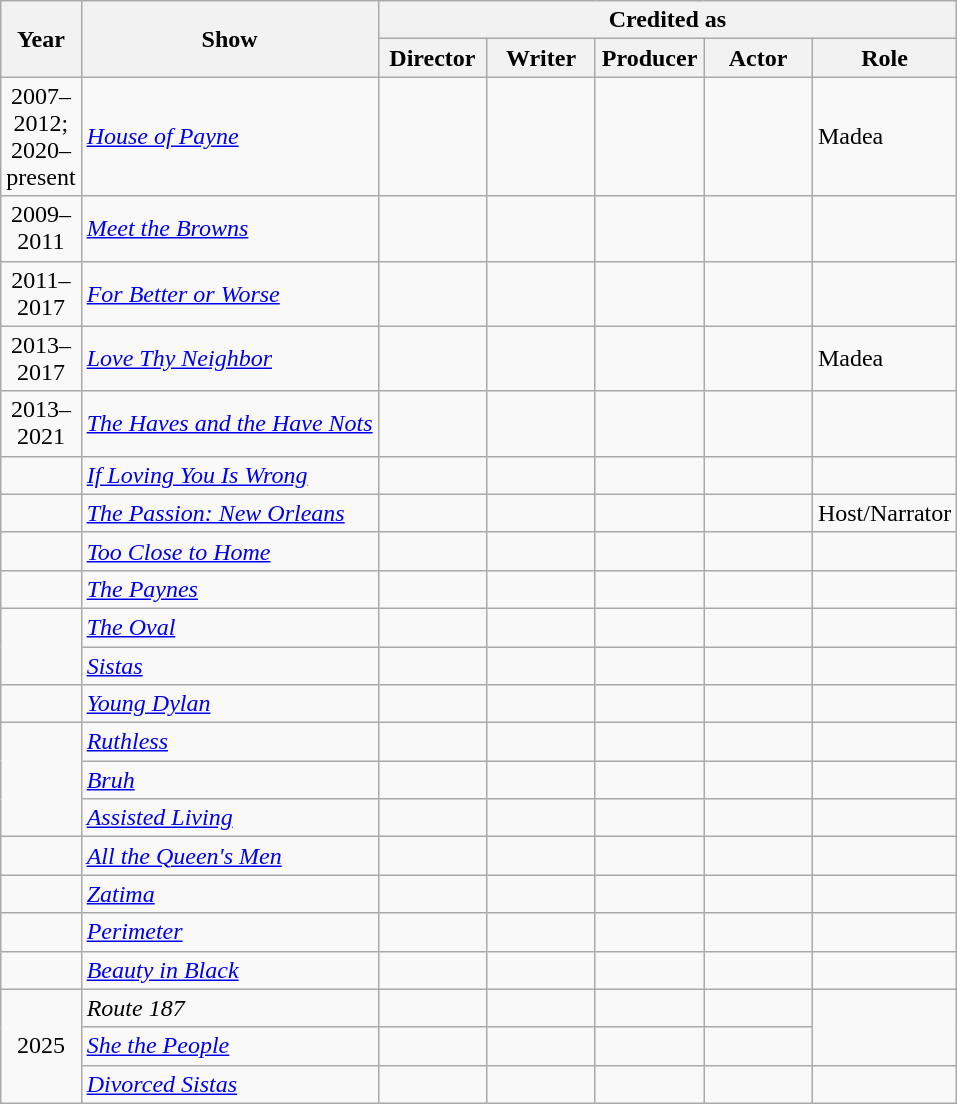<table class="wikitable sortable">
<tr>
<th rowspan="2" style="width:33px;">Year</th>
<th rowspan="2">Show</th>
<th colspan="5" class="unsortable">Credited as</th>
</tr>
<tr>
<th style="width:65px;">Director</th>
<th style="width:65px;">Writer</th>
<th style="width:65px;">Producer</th>
<th style="width:65px;">Actor</th>
<th>Role</th>
</tr>
<tr style="text-align:center;">
<td>2007–2012; 2020–present</td>
<td style="text-align:left;"><em><a href='#'>House of Payne</a></em></td>
<td></td>
<td></td>
<td></td>
<td></td>
<td style="text-align:left;">Madea</td>
</tr>
<tr style="text-align:center;">
<td>2009–2011</td>
<td style="text-align:left;"><em><a href='#'>Meet the Browns</a></em></td>
<td></td>
<td></td>
<td></td>
<td></td>
<td style="text-align:left;"></td>
</tr>
<tr style="text-align:center;">
<td>2011–2017</td>
<td style="text-align:left;"><em><a href='#'>For Better or Worse</a></em></td>
<td></td>
<td></td>
<td></td>
<td></td>
<td style="text-align:left;"></td>
</tr>
<tr style="text-align:center;">
<td>2013–2017</td>
<td style="text-align:left;"><em><a href='#'>Love Thy Neighbor</a></em></td>
<td></td>
<td></td>
<td></td>
<td></td>
<td style="text-align:left;">Madea</td>
</tr>
<tr style="text-align:center;">
<td>2013–2021</td>
<td style="text-align:left;"><em><a href='#'>The Haves and the Have Nots</a></em></td>
<td></td>
<td></td>
<td></td>
<td></td>
<td style="text-align:left;"></td>
</tr>
<tr style="text-align:center;">
<td></td>
<td style="text-align:left;"><em><a href='#'>If Loving You Is Wrong</a></em></td>
<td></td>
<td></td>
<td></td>
<td></td>
<td style="text-align:left;"></td>
</tr>
<tr style="text-align:center;">
<td></td>
<td style="text-align:left;"><em><a href='#'>The Passion: New Orleans</a></em></td>
<td></td>
<td></td>
<td></td>
<td></td>
<td style="text-align:left;">Host/Narrator</td>
</tr>
<tr style="text-align:center;">
<td></td>
<td style="text-align:left;"><em><a href='#'>Too Close to Home</a></em></td>
<td></td>
<td></td>
<td></td>
<td></td>
<td style="text-align:left;"></td>
</tr>
<tr style="text-align:center;">
<td></td>
<td style="text-align:left;"><em><a href='#'>The Paynes</a></em></td>
<td></td>
<td></td>
<td></td>
<td></td>
<td style="text-align:left;"></td>
</tr>
<tr style="text-align:center;">
<td rowspan="2"></td>
<td style="text-align:left;"><em><a href='#'>The Oval</a></em></td>
<td></td>
<td></td>
<td></td>
<td></td>
<td style="text-align:left;"></td>
</tr>
<tr style="text-align:center;">
<td style="text-align:left;"><em><a href='#'>Sistas</a></em></td>
<td></td>
<td></td>
<td></td>
<td></td>
<td style="text-align:left;"></td>
</tr>
<tr style="text-align:center;">
<td></td>
<td style="text-align:left;"><em><a href='#'>Young Dylan</a></em></td>
<td></td>
<td></td>
<td></td>
<td></td>
<td style="text-align:left;"></td>
</tr>
<tr style="text-align:center;">
<td rowspan="3"></td>
<td style="text-align:left;"><em><a href='#'>Ruthless</a></em></td>
<td></td>
<td></td>
<td></td>
<td></td>
<td style="text-align:left;"></td>
</tr>
<tr style="text-align:center;">
<td style="text-align:left;"><em><a href='#'>Bruh</a></em></td>
<td></td>
<td></td>
<td></td>
<td></td>
<td style="text-align:left;"></td>
</tr>
<tr style="text-align:center;">
<td style="text-align:left;"><em><a href='#'>Assisted Living</a></em></td>
<td></td>
<td></td>
<td></td>
<td></td>
<td style="text-align:left;"></td>
</tr>
<tr style="text-align:center;">
<td></td>
<td style="text-align:left;"><em><a href='#'>All the Queen's Men</a></em></td>
<td></td>
<td></td>
<td></td>
<td></td>
<td style="text-align:left;"></td>
</tr>
<tr style="text-align:center;">
<td></td>
<td style="text-align:left;"><em><a href='#'>Zatima</a></em></td>
<td></td>
<td></td>
<td></td>
<td></td>
<td style="text-align:left;"></td>
</tr>
<tr style="text-align:center;">
<td></td>
<td style="text-align:left;"><em><a href='#'>Perimeter</a></em></td>
<td></td>
<td></td>
<td></td>
<td></td>
<td style="text-align:left;"></td>
</tr>
<tr style="text-align:center;">
<td></td>
<td style="text-align:left;"><em><a href='#'>Beauty in Black</a></em></td>
<td></td>
<td></td>
<td></td>
<td></td>
<td style="text-align:left;"></td>
</tr>
<tr style="text-align:center;">
<td rowspan="3">2025</td>
<td style="text-align:left;"><em>Route 187</em></td>
<td></td>
<td></td>
<td></td>
<td></td>
</tr>
<tr style="text-align:center;">
<td style="text-align:left;"><em><a href='#'>She the People</a></em></td>
<td></td>
<td></td>
<td></td>
<td></td>
</tr>
<tr style="text-align:center;">
<td style="text-align:left;"><em><a href='#'>Divorced Sistas</a></em></td>
<td></td>
<td></td>
<td></td>
<td></td>
<td style="text-align:left;"></td>
</tr>
</table>
